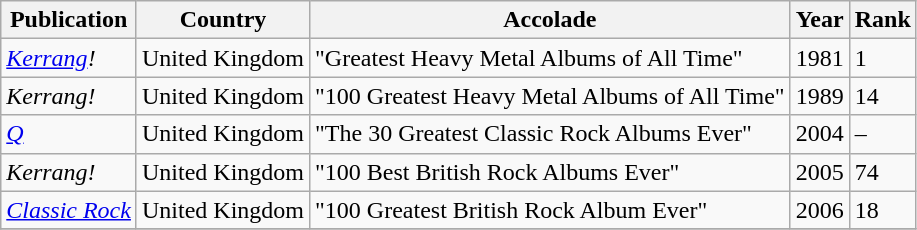<table class="wikitable sortable">
<tr>
<th>Publication</th>
<th>Country</th>
<th>Accolade</th>
<th>Year</th>
<th style="text-align:center;">Rank</th>
</tr>
<tr>
<td><em><a href='#'>Kerrang</a>!</em></td>
<td>United Kingdom</td>
<td>"Greatest Heavy Metal Albums of All Time"</td>
<td>1981</td>
<td>1</td>
</tr>
<tr>
<td><em>Kerrang!</em></td>
<td>United Kingdom</td>
<td>"100 Greatest Heavy Metal Albums of All Time"</td>
<td>1989</td>
<td>14</td>
</tr>
<tr>
<td><em><a href='#'>Q</a></em></td>
<td>United Kingdom</td>
<td>"The 30 Greatest Classic Rock Albums Ever"</td>
<td>2004</td>
<td>–</td>
</tr>
<tr>
<td><em>Kerrang!</em></td>
<td>United Kingdom</td>
<td>"100 Best British Rock Albums Ever"</td>
<td>2005</td>
<td>74</td>
</tr>
<tr>
<td><em><a href='#'>Classic Rock</a></em></td>
<td>United Kingdom</td>
<td>"100 Greatest British Rock Album Ever"</td>
<td>2006</td>
<td>18</td>
</tr>
<tr>
</tr>
</table>
